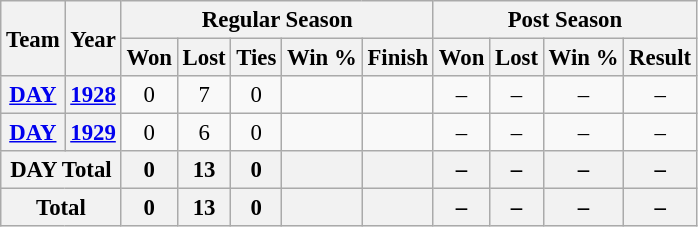<table class="wikitable" style="font-size: 95%; text-align:center;">
<tr>
<th rowspan="2">Team</th>
<th rowspan="2">Year</th>
<th colspan="5">Regular Season</th>
<th colspan="4">Post Season</th>
</tr>
<tr>
<th>Won</th>
<th>Lost</th>
<th>Ties</th>
<th>Win %</th>
<th>Finish</th>
<th>Won</th>
<th>Lost</th>
<th>Win %</th>
<th>Result</th>
</tr>
<tr>
<th><a href='#'>DAY</a></th>
<th><a href='#'>1928</a></th>
<td>0</td>
<td>7</td>
<td>0</td>
<td></td>
<td></td>
<td>–</td>
<td>–</td>
<td>–</td>
<td>–</td>
</tr>
<tr>
<th><a href='#'>DAY</a></th>
<th><a href='#'>1929</a></th>
<td>0</td>
<td>6</td>
<td>0</td>
<td></td>
<td></td>
<td>–</td>
<td>–</td>
<td>–</td>
<td>–</td>
</tr>
<tr>
<th colspan="2">DAY Total</th>
<th>0</th>
<th>13</th>
<th>0</th>
<th></th>
<th></th>
<th>–</th>
<th>–</th>
<th>–</th>
<th>–</th>
</tr>
<tr>
<th colspan="2">Total</th>
<th>0</th>
<th>13</th>
<th>0</th>
<th></th>
<th></th>
<th>–</th>
<th>–</th>
<th>–</th>
<th>–</th>
</tr>
</table>
